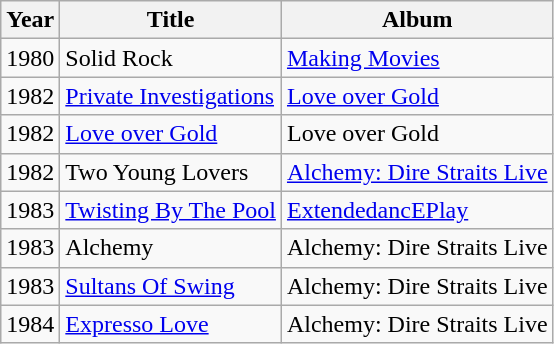<table class="wikitable">
<tr>
<th>Year</th>
<th>Title</th>
<th>Album</th>
</tr>
<tr>
<td>1980</td>
<td>Solid Rock</td>
<td><a href='#'>Making Movies</a></td>
</tr>
<tr>
<td>1982</td>
<td><a href='#'>Private Investigations</a></td>
<td><a href='#'>Love over Gold</a></td>
</tr>
<tr>
<td>1982</td>
<td><a href='#'>Love over Gold</a></td>
<td>Love over Gold</td>
</tr>
<tr>
<td>1982</td>
<td>Two Young Lovers</td>
<td><a href='#'>Alchemy: Dire Straits Live</a></td>
</tr>
<tr>
<td>1983</td>
<td><a href='#'>Twisting By The Pool</a></td>
<td><a href='#'>ExtendedancEPlay</a></td>
</tr>
<tr>
<td>1983</td>
<td>Alchemy</td>
<td>Alchemy: Dire Straits Live</td>
</tr>
<tr>
<td>1983</td>
<td><a href='#'>Sultans Of Swing</a></td>
<td>Alchemy: Dire Straits Live</td>
</tr>
<tr>
<td>1984</td>
<td><a href='#'>Expresso Love</a></td>
<td>Alchemy: Dire Straits Live</td>
</tr>
</table>
